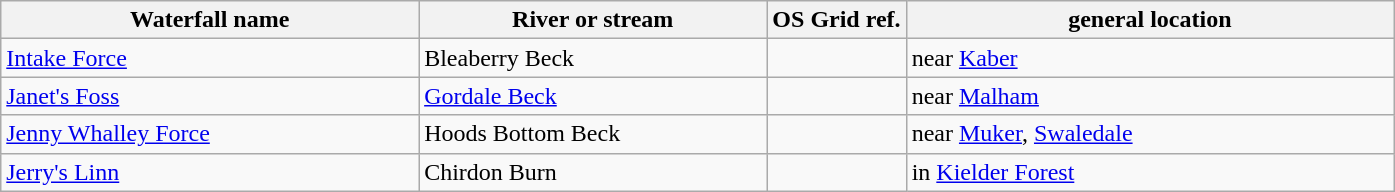<table class="wikitable">
<tr>
<th width=30%>Waterfall name</th>
<th width=25%>River or stream</th>
<th width=10%>OS Grid ref.</th>
<th width=35%>general location</th>
</tr>
<tr>
<td><a href='#'>Intake Force</a></td>
<td>Bleaberry Beck</td>
<td></td>
<td>near <a href='#'>Kaber</a></td>
</tr>
<tr>
<td><a href='#'>Janet's Foss</a></td>
<td><a href='#'>Gordale Beck</a></td>
<td></td>
<td>near <a href='#'>Malham</a></td>
</tr>
<tr>
<td><a href='#'>Jenny Whalley Force</a></td>
<td>Hoods Bottom Beck</td>
<td></td>
<td>near <a href='#'>Muker</a>, <a href='#'>Swaledale</a></td>
</tr>
<tr>
<td><a href='#'>Jerry's Linn</a></td>
<td>Chirdon Burn</td>
<td></td>
<td>in <a href='#'>Kielder Forest</a></td>
</tr>
</table>
